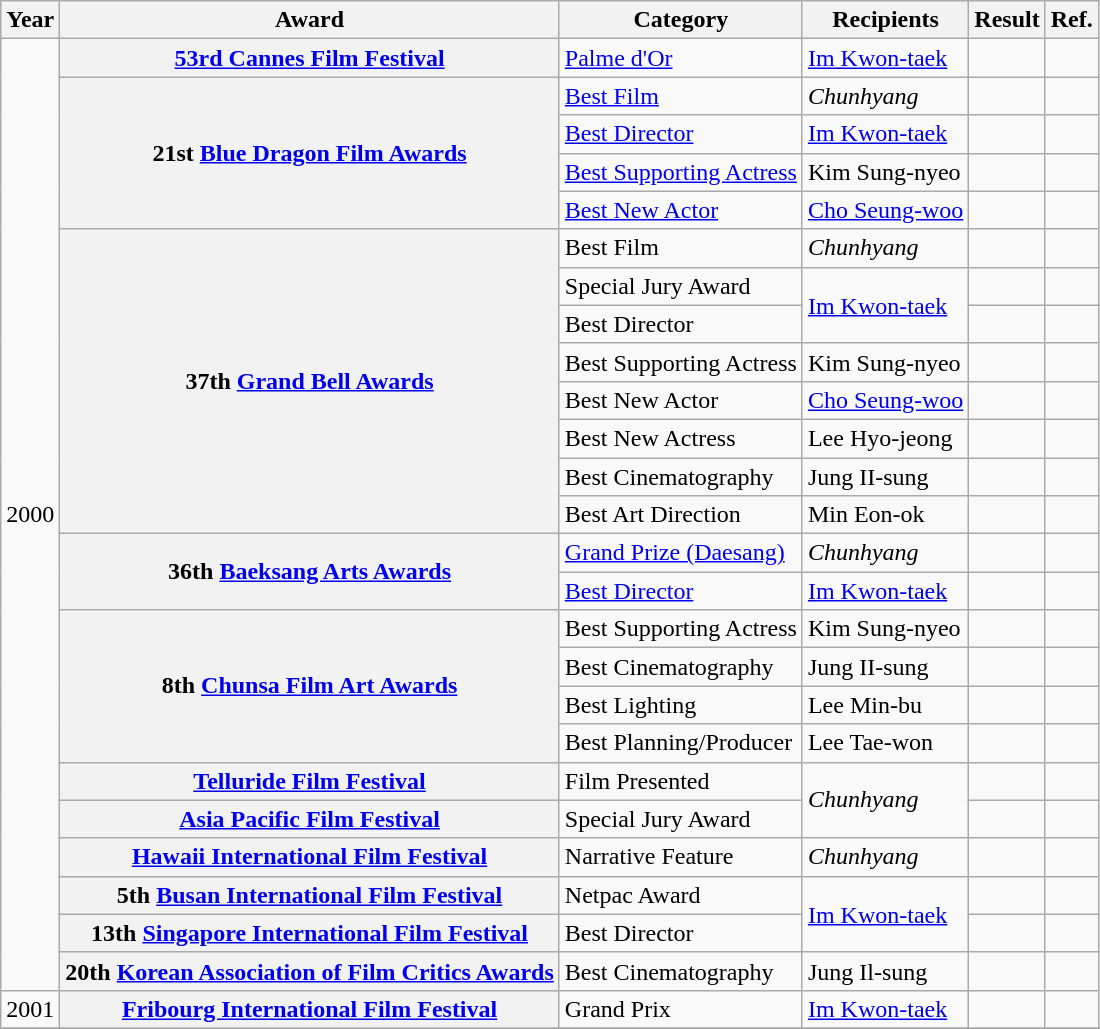<table class="wikitable plainrowheaders sortable">
<tr>
<th scope="col">Year</th>
<th scope="col">Award</th>
<th scope="col">Category</th>
<th scope="col">Recipients</th>
<th scope="col">Result</th>
<th scope="col">Ref.</th>
</tr>
<tr>
<td rowspan="25" style="text-align:center;">2000</td>
<th scope="row"><a href='#'>53rd Cannes Film Festival</a></th>
<td><a href='#'>Palme d'Or</a></td>
<td><a href='#'>Im Kwon-taek</a></td>
<td></td>
<td></td>
</tr>
<tr>
<th rowspan="4" scope="row">21st <a href='#'>Blue Dragon Film Awards</a></th>
<td><a href='#'>Best Film</a></td>
<td><em>Chunhyang</em></td>
<td></td>
<td></td>
</tr>
<tr>
<td><a href='#'>Best Director</a></td>
<td><a href='#'>Im Kwon-taek</a></td>
<td></td>
<td></td>
</tr>
<tr>
<td><a href='#'>Best Supporting Actress</a></td>
<td>Kim Sung-nyeo</td>
<td></td>
<td></td>
</tr>
<tr>
<td><a href='#'>Best New Actor</a></td>
<td><a href='#'>Cho Seung-woo</a></td>
<td></td>
<td></td>
</tr>
<tr>
<th rowspan="8" scope="row">37th <a href='#'>Grand Bell Awards</a></th>
<td>Best Film</td>
<td><em>Chunhyang</em></td>
<td></td>
<td></td>
</tr>
<tr>
<td>Special Jury Award</td>
<td rowspan="2"><a href='#'>Im Kwon-taek</a></td>
<td></td>
<td></td>
</tr>
<tr>
<td>Best Director</td>
<td></td>
<td></td>
</tr>
<tr>
<td>Best Supporting Actress</td>
<td>Kim Sung-nyeo</td>
<td></td>
<td></td>
</tr>
<tr>
<td>Best New Actor</td>
<td><a href='#'>Cho Seung-woo</a></td>
<td></td>
<td></td>
</tr>
<tr>
<td>Best New Actress</td>
<td>Lee Hyo-jeong</td>
<td></td>
<td></td>
</tr>
<tr>
<td>Best Cinematography</td>
<td>Jung II-sung</td>
<td></td>
<td></td>
</tr>
<tr>
<td>Best Art Direction</td>
<td>Min Eon-ok</td>
<td></td>
<td></td>
</tr>
<tr>
<th rowspan="2" scope="row">36th <a href='#'>Baeksang Arts Awards</a></th>
<td><a href='#'>Grand Prize (Daesang)</a></td>
<td><em>Chunhyang</em></td>
<td></td>
<td></td>
</tr>
<tr>
<td><a href='#'>Best Director</a></td>
<td><a href='#'>Im Kwon-taek</a></td>
<td></td>
<td></td>
</tr>
<tr>
<th rowspan="4" scope="row">8th <a href='#'>Chunsa Film Art Awards</a></th>
<td>Best Supporting Actress</td>
<td>Kim Sung-nyeo</td>
<td></td>
<td></td>
</tr>
<tr>
<td>Best Cinematography</td>
<td>Jung II-sung</td>
<td></td>
<td></td>
</tr>
<tr>
<td>Best Lighting</td>
<td>Lee Min-bu</td>
<td></td>
<td></td>
</tr>
<tr>
<td>Best Planning/Producer</td>
<td>Lee Tae-won</td>
<td></td>
<td></td>
</tr>
<tr>
<th scope="row"><a href='#'>Telluride Film Festival</a></th>
<td>Film Presented</td>
<td rowspan=2><em>Chunhyang</em></td>
<td></td>
<td></td>
</tr>
<tr>
<th scope="row"><a href='#'>Asia Pacific Film Festival</a></th>
<td>Special Jury Award</td>
<td></td>
<td></td>
</tr>
<tr>
<th scope="row"><a href='#'>Hawaii International Film Festival</a></th>
<td>Narrative Feature</td>
<td><em>Chunhyang</em></td>
<td></td>
<td></td>
</tr>
<tr>
<th scope="row">5th <a href='#'>Busan International Film Festival</a></th>
<td>Netpac Award</td>
<td rowspan=2><a href='#'>Im Kwon-taek</a></td>
<td></td>
<td></td>
</tr>
<tr>
<th scope="row">13th <a href='#'>Singapore International Film Festival</a></th>
<td>Best Director</td>
<td></td>
<td></td>
</tr>
<tr>
<th scope="row">20th <a href='#'>Korean Association of Film Critics Awards</a></th>
<td>Best Cinematography</td>
<td>Jung Il-sung</td>
<td></td>
<td></td>
</tr>
<tr>
<td style="text-align:center;">2001</td>
<th scope="row"><a href='#'>Fribourg International Film Festival</a></th>
<td>Grand Prix</td>
<td><a href='#'>Im Kwon-taek</a></td>
<td></td>
<td></td>
</tr>
<tr>
</tr>
</table>
